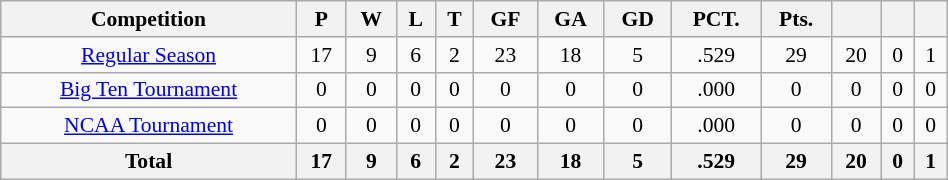<table class="wikitable" style="text-align:center; font-size:90%; width:50%;">
<tr>
<th>Competition</th>
<th>P</th>
<th>W</th>
<th>L</th>
<th>T</th>
<th>GF</th>
<th>GA</th>
<th>GD</th>
<th>PCT.</th>
<th>Pts.</th>
<th></th>
<th></th>
<th></th>
</tr>
<tr>
<td><a href='#'>Regular Season</a></td>
<td>17</td>
<td>9</td>
<td>6</td>
<td>2</td>
<td>23</td>
<td>18</td>
<td>5</td>
<td>.529</td>
<td>29</td>
<td>20</td>
<td>0</td>
<td>1</td>
</tr>
<tr>
<td><a href='#'>Big Ten Tournament</a></td>
<td>0</td>
<td>0</td>
<td>0</td>
<td>0</td>
<td>0</td>
<td>0</td>
<td>0</td>
<td>.000</td>
<td>0</td>
<td>0</td>
<td>0</td>
<td>0</td>
</tr>
<tr>
<td><a href='#'>NCAA Tournament</a></td>
<td>0</td>
<td>0</td>
<td>0</td>
<td>0</td>
<td>0</td>
<td>0</td>
<td>0</td>
<td>.000</td>
<td>0</td>
<td>0</td>
<td>0</td>
<td>0</td>
</tr>
<tr>
<th>Total</th>
<th>17</th>
<th>9</th>
<th>6</th>
<th>2</th>
<th>23</th>
<th>18</th>
<th>5</th>
<th>.529</th>
<th>29</th>
<th>20</th>
<th>0</th>
<th>1</th>
</tr>
</table>
